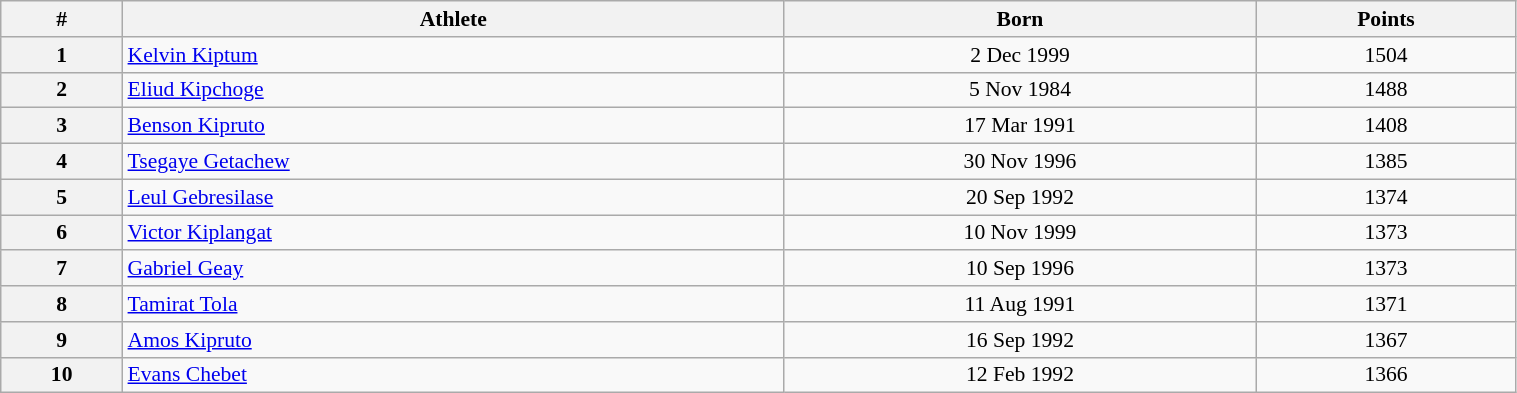<table class="wikitable" width=80% style="font-size:90%; text-align:center;">
<tr>
<th>#</th>
<th>Athlete</th>
<th>Born</th>
<th>Points</th>
</tr>
<tr>
<th>1</th>
<td align=left> <a href='#'>Kelvin Kiptum</a></td>
<td>2 Dec 1999</td>
<td>1504</td>
</tr>
<tr>
<th>2</th>
<td align=left> <a href='#'>Eliud Kipchoge</a></td>
<td>5 Nov 1984</td>
<td>1488</td>
</tr>
<tr>
<th>3</th>
<td align=left> <a href='#'>Benson Kipruto</a></td>
<td>17 Mar 1991</td>
<td>1408</td>
</tr>
<tr>
<th>4</th>
<td align=left> <a href='#'>Tsegaye Getachew</a></td>
<td>30 Nov 1996</td>
<td>1385</td>
</tr>
<tr>
<th>5</th>
<td align=left> <a href='#'>Leul Gebresilase</a></td>
<td>20 Sep 1992</td>
<td>1374</td>
</tr>
<tr>
<th>6</th>
<td align=left> <a href='#'>Victor Kiplangat</a></td>
<td>10 Nov 1999</td>
<td>1373</td>
</tr>
<tr>
<th>7</th>
<td align=left> <a href='#'>Gabriel Geay</a></td>
<td>10 Sep 1996</td>
<td>1373</td>
</tr>
<tr>
<th>8</th>
<td align=left> <a href='#'>Tamirat Tola</a></td>
<td>11 Aug 1991</td>
<td>1371</td>
</tr>
<tr>
<th>9</th>
<td align=left> <a href='#'>Amos Kipruto</a></td>
<td>16 Sep 1992</td>
<td>1367</td>
</tr>
<tr>
<th>10</th>
<td align=left> <a href='#'>Evans Chebet</a></td>
<td>12 Feb 1992</td>
<td>1366</td>
</tr>
</table>
